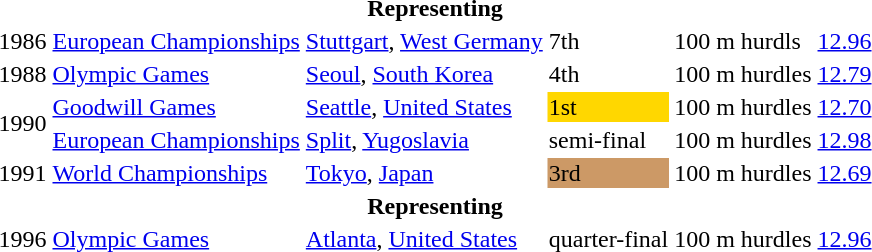<table>
<tr>
<th colspan="6">Representing </th>
</tr>
<tr>
<td>1986</td>
<td><a href='#'>European Championships</a></td>
<td><a href='#'>Stuttgart</a>, <a href='#'>West Germany</a></td>
<td>7th</td>
<td>100 m hurdls</td>
<td><a href='#'>12.96</a></td>
</tr>
<tr>
<td>1988</td>
<td><a href='#'>Olympic Games</a></td>
<td><a href='#'>Seoul</a>, <a href='#'>South Korea</a></td>
<td>4th</td>
<td>100 m hurdles</td>
<td><a href='#'>12.79</a></td>
</tr>
<tr>
<td rowspan=2>1990</td>
<td><a href='#'>Goodwill Games</a></td>
<td><a href='#'>Seattle</a>, <a href='#'>United States</a></td>
<td bgcolor=gold>1st</td>
<td>100 m hurdles</td>
<td><a href='#'>12.70</a></td>
</tr>
<tr>
<td><a href='#'>European Championships</a></td>
<td><a href='#'>Split</a>, <a href='#'>Yugoslavia</a></td>
<td>semi-final</td>
<td>100 m hurdles</td>
<td><a href='#'>12.98</a></td>
</tr>
<tr>
<td>1991</td>
<td><a href='#'>World Championships</a></td>
<td><a href='#'>Tokyo</a>, <a href='#'>Japan</a></td>
<td bgcolor=cc9966>3rd</td>
<td>100 m hurdles</td>
<td><a href='#'>12.69</a></td>
</tr>
<tr>
<th colspan="6">Representing </th>
</tr>
<tr>
<td>1996</td>
<td><a href='#'>Olympic Games</a></td>
<td><a href='#'>Atlanta</a>, <a href='#'>United States</a></td>
<td>quarter-final</td>
<td>100 m hurdles</td>
<td><a href='#'>12.96</a></td>
</tr>
</table>
